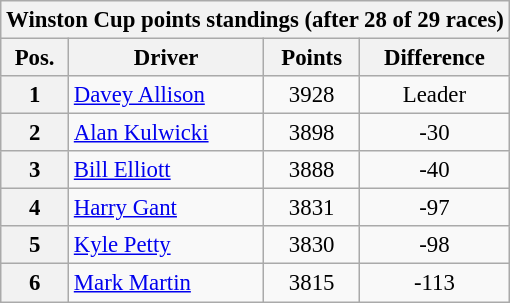<table class="wikitable" style="font-size:95%;">
<tr>
<th colspan=9><strong>Winston Cup points standings (after 28 of 29 races)</strong></th>
</tr>
<tr>
<th>Pos.</th>
<th>Driver</th>
<th>Points</th>
<th>Difference</th>
</tr>
<tr>
<th>1</th>
<td><a href='#'>Davey Allison</a></td>
<td align=center>3928</td>
<td align=center>Leader</td>
</tr>
<tr>
<th>2</th>
<td><a href='#'>Alan Kulwicki</a></td>
<td align=center>3898</td>
<td align=center>-30</td>
</tr>
<tr>
<th>3</th>
<td><a href='#'>Bill Elliott</a></td>
<td align=center>3888</td>
<td align=center>-40</td>
</tr>
<tr>
<th>4</th>
<td><a href='#'>Harry Gant</a></td>
<td align=center>3831</td>
<td align=center>-97</td>
</tr>
<tr>
<th>5</th>
<td><a href='#'>Kyle Petty</a></td>
<td align=center>3830</td>
<td align=center>-98</td>
</tr>
<tr>
<th>6</th>
<td><a href='#'>Mark Martin</a></td>
<td align=center>3815</td>
<td align=center>-113</td>
</tr>
</table>
